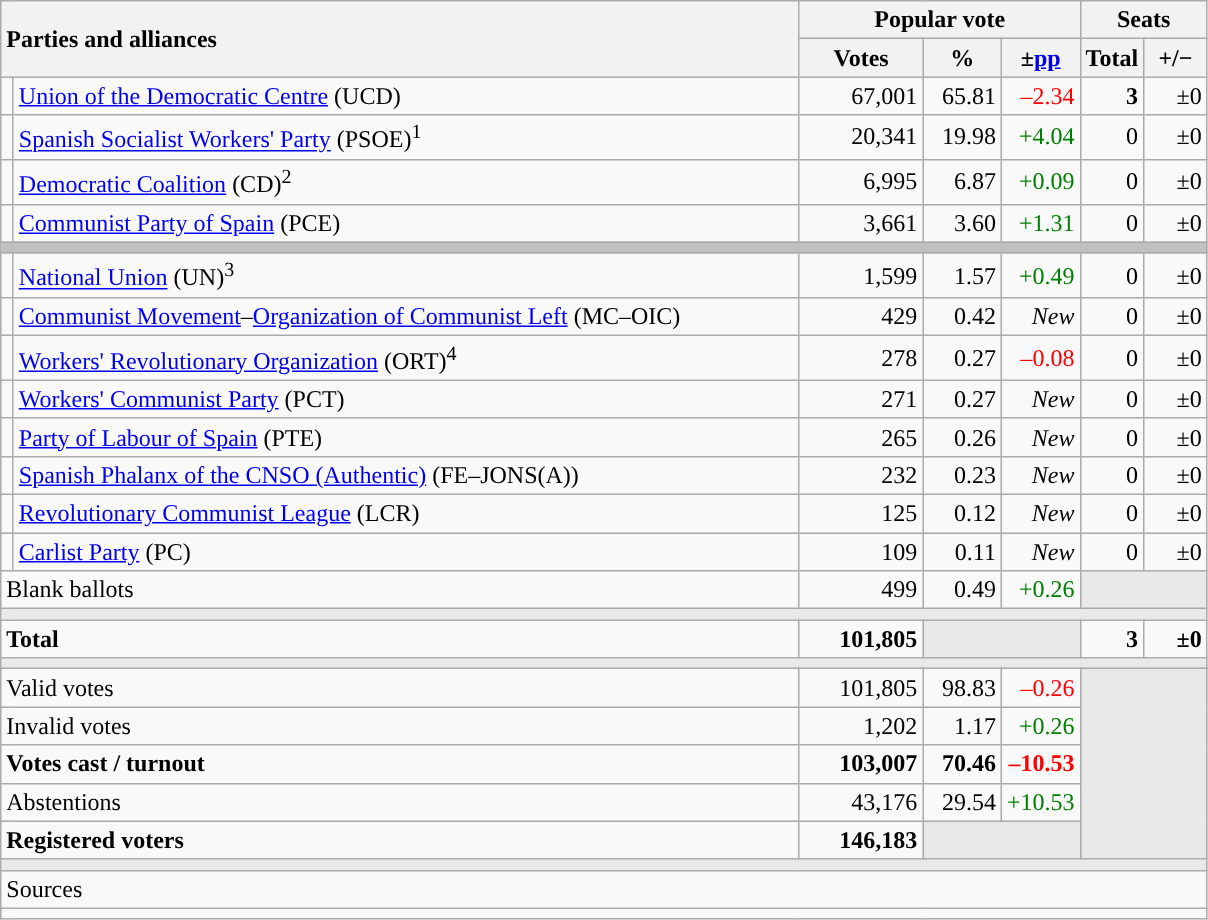<table class="wikitable" style="text-align:right;">
<tr>
<th style="text-align:left;" rowspan="2" colspan="2" width="525">Parties and alliances</th>
<th colspan="3">Popular vote</th>
<th colspan="2">Seats</th>
</tr>
<tr>
<th width="75">Votes</th>
<th width="45">%</th>
<th width="45">±<a href='#'>pp</a></th>
<th width="35">Total</th>
<th width="35">+/−</th>
</tr>
<tr>
<td width="1" style="color:inherit;background:"></td>
<td align="left"><a href='#'>Union of the Democratic Centre</a> (UCD)</td>
<td>67,001</td>
<td>65.81</td>
<td style="color:red;">–2.34</td>
<td><strong>3</strong></td>
<td>±0</td>
</tr>
<tr>
<td style="color:inherit;background:"></td>
<td align="left"><a href='#'>Spanish Socialist Workers' Party</a> (PSOE)<sup>1</sup></td>
<td>20,341</td>
<td>19.98</td>
<td style="color:green;">+4.04</td>
<td>0</td>
<td>±0</td>
</tr>
<tr>
<td style="color:inherit;background:"></td>
<td align="left"><a href='#'>Democratic Coalition</a> (CD)<sup>2</sup></td>
<td>6,995</td>
<td>6.87</td>
<td style="color:green;">+0.09</td>
<td>0</td>
<td>±0</td>
</tr>
<tr>
<td style="color:inherit;background:"></td>
<td align="left"><a href='#'>Communist Party of Spain</a> (PCE)</td>
<td>3,661</td>
<td>3.60</td>
<td style="color:green;">+1.31</td>
<td>0</td>
<td>±0</td>
</tr>
<tr>
<td colspan="7" bgcolor="#C0C0C0"></td>
</tr>
<tr>
<td style="color:inherit;background:"></td>
<td align="left"><a href='#'>National Union</a> (UN)<sup>3</sup></td>
<td>1,599</td>
<td>1.57</td>
<td style="color:green;">+0.49</td>
<td>0</td>
<td>±0</td>
</tr>
<tr>
<td style="color:inherit;background:"></td>
<td align="left"><a href='#'>Communist Movement</a>–<a href='#'>Organization of Communist Left</a> (MC–OIC)</td>
<td>429</td>
<td>0.42</td>
<td><em>New</em></td>
<td>0</td>
<td>±0</td>
</tr>
<tr>
<td style="color:inherit;background:"></td>
<td align="left"><a href='#'>Workers' Revolutionary Organization</a> (ORT)<sup>4</sup></td>
<td>278</td>
<td>0.27</td>
<td style="color:red;">–0.08</td>
<td>0</td>
<td>±0</td>
</tr>
<tr>
<td style="color:inherit;background:"></td>
<td align="left"><a href='#'>Workers' Communist Party</a> (PCT)</td>
<td>271</td>
<td>0.27</td>
<td><em>New</em></td>
<td>0</td>
<td>±0</td>
</tr>
<tr>
<td style="color:inherit;background:"></td>
<td align="left"><a href='#'>Party of Labour of Spain</a> (PTE)</td>
<td>265</td>
<td>0.26</td>
<td><em>New</em></td>
<td>0</td>
<td>±0</td>
</tr>
<tr>
<td style="color:inherit;background:"></td>
<td align="left"><a href='#'>Spanish Phalanx of the CNSO (Authentic)</a> (FE–JONS(A))</td>
<td>232</td>
<td>0.23</td>
<td><em>New</em></td>
<td>0</td>
<td>±0</td>
</tr>
<tr>
<td style="color:inherit;background:"></td>
<td align="left"><a href='#'>Revolutionary Communist League</a> (LCR)</td>
<td>125</td>
<td>0.12</td>
<td><em>New</em></td>
<td>0</td>
<td>±0</td>
</tr>
<tr>
<td style="color:inherit;background:"></td>
<td align="left"><a href='#'>Carlist Party</a> (PC)</td>
<td>109</td>
<td>0.11</td>
<td><em>New</em></td>
<td>0</td>
<td>±0</td>
</tr>
<tr>
<td align="left" colspan="2">Blank ballots</td>
<td>499</td>
<td>0.49</td>
<td style="color:green;">+0.26</td>
<td bgcolor="#E9E9E9" colspan="2"></td>
</tr>
<tr>
<td colspan="7" bgcolor="#E9E9E9"></td>
</tr>
<tr style="font-weight:bold;">
<td align="left" colspan="2">Total</td>
<td>101,805</td>
<td bgcolor="#E9E9E9" colspan="2"></td>
<td>3</td>
<td>±0</td>
</tr>
<tr>
<td colspan="7" bgcolor="#E9E9E9"></td>
</tr>
<tr>
<td align="left" colspan="2">Valid votes</td>
<td>101,805</td>
<td>98.83</td>
<td style="color:red;">–0.26</td>
<td bgcolor="#E9E9E9" colspan="2" rowspan="5"></td>
</tr>
<tr>
<td align="left" colspan="2">Invalid votes</td>
<td>1,202</td>
<td>1.17</td>
<td style="color:green;">+0.26</td>
</tr>
<tr style="font-weight:bold;">
<td align="left" colspan="2">Votes cast / turnout</td>
<td>103,007</td>
<td>70.46</td>
<td style="color:red;">–10.53</td>
</tr>
<tr>
<td align="left" colspan="2">Abstentions</td>
<td>43,176</td>
<td>29.54</td>
<td style="color:green;">+10.53</td>
</tr>
<tr style="font-weight:bold;">
<td align="left" colspan="2">Registered voters</td>
<td>146,183</td>
<td bgcolor="#E9E9E9" colspan="2"></td>
</tr>
<tr>
<td colspan="7" bgcolor="#E9E9E9"></td>
</tr>
<tr>
<td align="left" colspan="7">Sources</td>
</tr>
<tr>
<td colspan="7" style="text-align:left; max-width:790px;"></td>
</tr>
</table>
